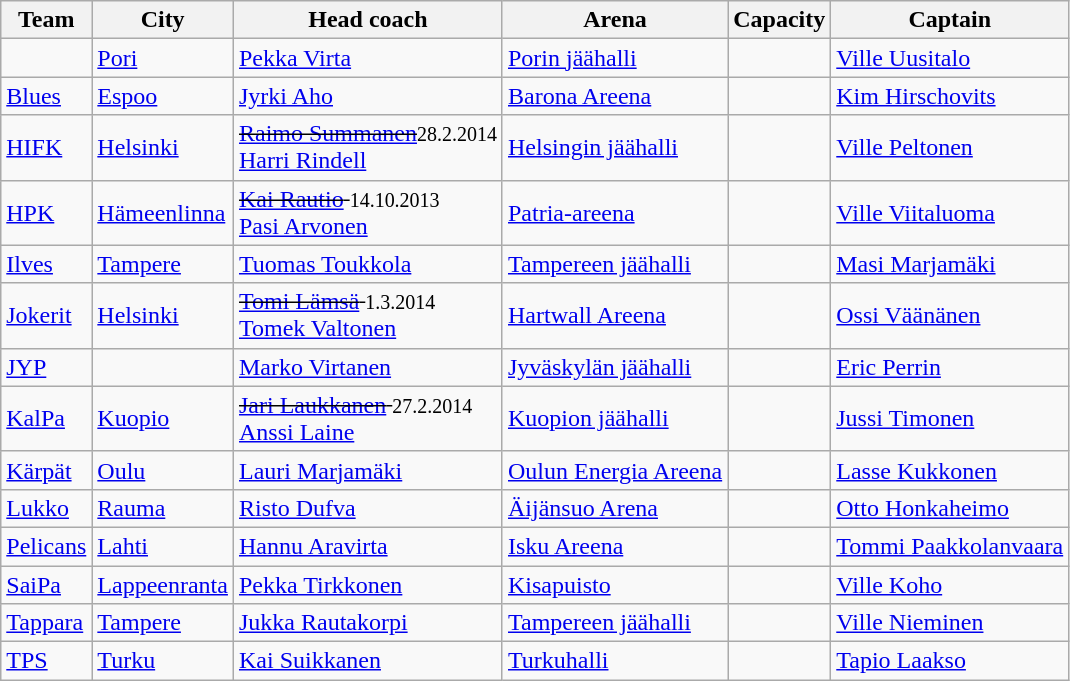<table class="wikitable sortable">
<tr>
<th>Team</th>
<th>City</th>
<th>Head coach</th>
<th>Arena</th>
<th>Capacity</th>
<th>Captain</th>
</tr>
<tr>
<td></td>
<td><a href='#'>Pori</a></td>
<td><a href='#'>Pekka Virta</a></td>
<td><a href='#'>Porin jäähalli</a></td>
<td></td>
<td><a href='#'>Ville Uusitalo</a></td>
</tr>
<tr>
<td><a href='#'>Blues</a></td>
<td><a href='#'>Espoo</a></td>
<td><a href='#'>Jyrki Aho</a></td>
<td><a href='#'>Barona Areena</a></td>
<td></td>
<td><a href='#'>Kim Hirschovits</a></td>
</tr>
<tr>
<td><a href='#'>HIFK</a></td>
<td><a href='#'>Helsinki</a></td>
<td><s><a href='#'>Raimo Summanen</a></s><small>28.2.2014</small><br><a href='#'>Harri Rindell</a></td>
<td><a href='#'>Helsingin jäähalli</a></td>
<td></td>
<td><a href='#'>Ville Peltonen</a></td>
</tr>
<tr>
<td><a href='#'>HPK</a></td>
<td><a href='#'>Hämeenlinna</a></td>
<td><s><a href='#'>Kai Rautio</a> </s><small>14.10.2013</small><br> <a href='#'>Pasi Arvonen</a></td>
<td><a href='#'>Patria-areena</a></td>
<td></td>
<td><a href='#'>Ville Viitaluoma</a></td>
</tr>
<tr>
<td><a href='#'>Ilves</a></td>
<td><a href='#'>Tampere</a></td>
<td><a href='#'>Tuomas Toukkola</a></td>
<td><a href='#'>Tampereen jäähalli</a></td>
<td></td>
<td><a href='#'>Masi Marjamäki</a></td>
</tr>
<tr>
<td><a href='#'>Jokerit</a></td>
<td><a href='#'>Helsinki</a></td>
<td><s><a href='#'>Tomi Lämsä</a> </s><small>1.3.2014</small><br> <a href='#'>Tomek Valtonen</a></td>
<td><a href='#'>Hartwall Areena</a></td>
<td></td>
<td><a href='#'>Ossi Väänänen</a></td>
</tr>
<tr>
<td><a href='#'>JYP</a></td>
<td></td>
<td><a href='#'>Marko Virtanen</a></td>
<td><a href='#'>Jyväskylän jäähalli</a></td>
<td></td>
<td><a href='#'>Eric Perrin</a></td>
</tr>
<tr>
<td><a href='#'>KalPa</a></td>
<td><a href='#'>Kuopio</a></td>
<td><s><a href='#'>Jari Laukkanen</a> </s><small>27.2.2014</small><br> <a href='#'>Anssi Laine</a></td>
<td><a href='#'>Kuopion jäähalli</a></td>
<td></td>
<td><a href='#'>Jussi Timonen</a></td>
</tr>
<tr>
<td><a href='#'>Kärpät</a></td>
<td><a href='#'>Oulu</a></td>
<td><a href='#'>Lauri Marjamäki</a></td>
<td><a href='#'>Oulun Energia Areena</a></td>
<td></td>
<td><a href='#'>Lasse Kukkonen</a></td>
</tr>
<tr>
<td><a href='#'>Lukko</a></td>
<td><a href='#'>Rauma</a></td>
<td><a href='#'>Risto Dufva</a></td>
<td><a href='#'>Äijänsuo Arena</a></td>
<td></td>
<td><a href='#'>Otto Honkaheimo</a></td>
</tr>
<tr>
<td><a href='#'>Pelicans</a></td>
<td><a href='#'>Lahti</a></td>
<td><a href='#'>Hannu Aravirta</a></td>
<td><a href='#'>Isku Areena</a></td>
<td></td>
<td><a href='#'>Tommi Paakkolanvaara</a></td>
</tr>
<tr>
<td><a href='#'>SaiPa</a></td>
<td><a href='#'>Lappeenranta</a></td>
<td><a href='#'>Pekka Tirkkonen</a></td>
<td><a href='#'>Kisapuisto</a></td>
<td></td>
<td><a href='#'>Ville Koho</a></td>
</tr>
<tr>
<td><a href='#'>Tappara</a></td>
<td><a href='#'>Tampere</a></td>
<td><a href='#'>Jukka Rautakorpi</a></td>
<td><a href='#'>Tampereen jäähalli</a></td>
<td></td>
<td><a href='#'>Ville Nieminen</a></td>
</tr>
<tr>
<td><a href='#'>TPS</a></td>
<td><a href='#'>Turku</a></td>
<td><a href='#'>Kai Suikkanen</a></td>
<td><a href='#'>Turkuhalli</a></td>
<td></td>
<td><a href='#'>Tapio Laakso</a></td>
</tr>
</table>
